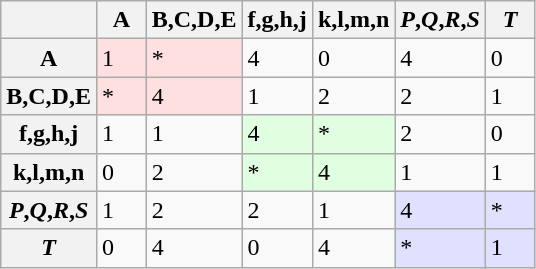<table class=wikitable>
<tr>
<th></th>
<th>  A  </th>
<th>B,C,D,E</th>
<th>f,g,h,j</th>
<th>k,l,m,n</th>
<th><em>P</em>,<em>Q</em>,<em>R</em>,<em>S</em></th>
<th>  <em>T</em>  </th>
</tr>
<tr>
<th>A</th>
<td BGCOLOR="#ffe0e0">1</td>
<td BGCOLOR="#ffe0e0">*</td>
<td>4</td>
<td>0</td>
<td>4</td>
<td>0</td>
</tr>
<tr>
<th>B,C,D,E</th>
<td BGCOLOR="#ffe0e0">*</td>
<td BGCOLOR="#ffe0e0">4</td>
<td>1</td>
<td>2</td>
<td>2</td>
<td>1</td>
</tr>
<tr>
<th>f,g,h,j</th>
<td>1</td>
<td>1</td>
<td BGCOLOR="#e0ffe0">4</td>
<td BGCOLOR="#e0ffe0">*</td>
<td>2</td>
<td>0</td>
</tr>
<tr>
<th>k,l,m,n</th>
<td>0</td>
<td>2</td>
<td BGCOLOR="#e0ffe0">*</td>
<td BGCOLOR="#e0ffe0">4</td>
<td>1</td>
<td>1</td>
</tr>
<tr>
<th><em>P</em>,<em>Q</em>,<em>R</em>,<em>S</em></th>
<td>1</td>
<td>2</td>
<td>2</td>
<td>1</td>
<td BGCOLOR="#e0e0ff">4</td>
<td BGCOLOR="#e0e0ff">*</td>
</tr>
<tr>
<th><em>T</em></th>
<td>0</td>
<td>4</td>
<td>0</td>
<td>4</td>
<td BGCOLOR="#e0e0ff">*</td>
<td BGCOLOR="#e0e0ff">1</td>
</tr>
</table>
